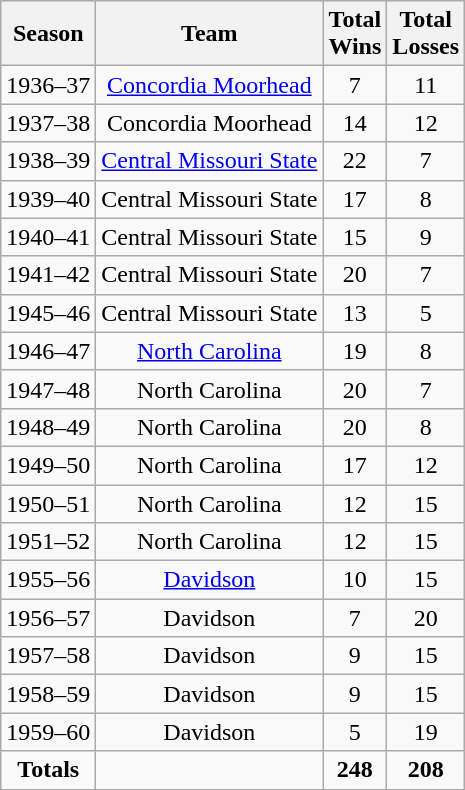<table class="wikitable">
<tr>
<th style="text-align:center;">Season</th>
<th style="text-align:center;">Team</th>
<th style="text-align:center;">Total<br>Wins</th>
<th style="text-align:center;">Total<br>Losses</th>
</tr>
<tr bgcolor=>
<td style="text-align:center;">1936–37</td>
<td style="text-align:center;"><a href='#'>Concordia Moorhead</a></td>
<td style="text-align:center;">7</td>
<td style="text-align:center;">11</td>
</tr>
<tr style="text-align:center;">
<td>1937–38</td>
<td>Concordia Moorhead</td>
<td>14</td>
<td>12</td>
</tr>
<tr>
<td style="text-align:center;">1938–39</td>
<td style="text-align:center;"><a href='#'>Central Missouri State</a></td>
<td style="text-align:center;">22</td>
<td style="text-align:center;">7</td>
</tr>
<tr style="text-align:center;">
<td>1939–40</td>
<td>Central Missouri State</td>
<td>17</td>
<td>8</td>
</tr>
<tr style="text-align:center;">
<td>1940–41</td>
<td>Central Missouri State</td>
<td>15</td>
<td>9</td>
</tr>
<tr style="text-align:center;">
<td>1941–42</td>
<td>Central Missouri State</td>
<td>20</td>
<td>7</td>
</tr>
<tr style="text-align:center;">
<td>1945–46</td>
<td>Central Missouri State</td>
<td>13</td>
<td>5</td>
</tr>
<tr>
<td style="text-align:center;">1946–47</td>
<td style="text-align:center;"><a href='#'>North Carolina</a></td>
<td style="text-align:center;">19</td>
<td style="text-align:center;">8</td>
</tr>
<tr style="text-align:center;">
<td>1947–48</td>
<td>North Carolina</td>
<td>20</td>
<td>7</td>
</tr>
<tr style="text-align:center;">
<td>1948–49</td>
<td>North Carolina</td>
<td>20</td>
<td>8</td>
</tr>
<tr style="text-align:center;">
<td>1949–50</td>
<td>North Carolina</td>
<td>17</td>
<td>12</td>
</tr>
<tr style="text-align:center;">
<td>1950–51</td>
<td>North Carolina</td>
<td>12</td>
<td>15</td>
</tr>
<tr style="text-align:center;">
<td>1951–52</td>
<td>North Carolina</td>
<td>12</td>
<td>15</td>
</tr>
<tr>
<td style="text-align:center;">1955–56</td>
<td style="text-align:center;"><a href='#'>Davidson</a></td>
<td style="text-align:center;">10</td>
<td style="text-align:center;">15</td>
</tr>
<tr style="text-align:center;">
<td>1956–57</td>
<td>Davidson</td>
<td>7</td>
<td>20</td>
</tr>
<tr style="text-align:center;">
<td>1957–58</td>
<td>Davidson</td>
<td>9</td>
<td>15</td>
</tr>
<tr style="text-align:center;">
<td>1958–59</td>
<td>Davidson</td>
<td>9</td>
<td>15</td>
</tr>
<tr style="text-align:center;">
<td>1959–60</td>
<td>Davidson</td>
<td>5</td>
<td>19</td>
</tr>
<tr style="text-align:center;">
<td><strong>Totals</strong></td>
<td style="text-align:center;"></td>
<td><strong>248</strong></td>
<td><strong>208</strong></td>
</tr>
</table>
